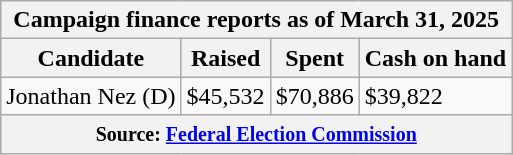<table class="wikitable sortable">
<tr>
<th colspan=4>Campaign finance reports as of March 31, 2025</th>
</tr>
<tr style="text-align:center;">
<th>Candidate</th>
<th>Raised</th>
<th>Spent</th>
<th>Cash on hand</th>
</tr>
<tr>
<td>Jonathan Nez (D)</td>
<td>$45,532</td>
<td>$70,886</td>
<td>$39,822</td>
</tr>
<tr>
<th colspan="4"><small>Source: <a href='#'>Federal Election Commission</a></small></th>
</tr>
</table>
